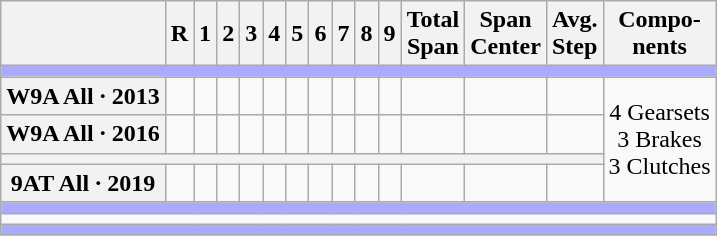<table class="wikitable collapsible" style="text-align:center">
<tr>
<th></th>
<th>R</th>
<th>1</th>
<th>2</th>
<th>3</th>
<th>4</th>
<th>5</th>
<th>6</th>
<th>7</th>
<th>8</th>
<th>9</th>
<th>Total<br>Span</th>
<th>Span<br>Center</th>
<th>Avg.<br>Step</th>
<th>Compo-<br>nents</th>
</tr>
<tr>
<td colspan=15 style="background:#AAF;"></td>
</tr>
<tr>
<th>W9A All · 2013</th>
<td></td>
<td></td>
<td></td>
<td></td>
<td></td>
<td></td>
<td></td>
<td></td>
<td></td>
<td></td>
<td></td>
<td></td>
<td></td>
<td rowspan=4>4 Gearsets<br>3 Brakes<br>3 Clutches</td>
</tr>
<tr>
<th>W9A All · 2016</th>
<td></td>
<td></td>
<td></td>
<td></td>
<td></td>
<td></td>
<td></td>
<td></td>
<td></td>
<td></td>
<td></td>
<td></td>
<td></td>
</tr>
<tr>
<th colspan=14></th>
</tr>
<tr>
<th>9AT All · 2019</th>
<td></td>
<td></td>
<td></td>
<td></td>
<td></td>
<td></td>
<td></td>
<td></td>
<td></td>
<td></td>
<td></td>
<td></td>
<td></td>
</tr>
<tr>
<td colspan=15 style="background:#AAF;"></td>
</tr>
<tr>
<td colspan=15></td>
</tr>
<tr>
<td colspan=15 style="background:#AAF;"></td>
</tr>
</table>
